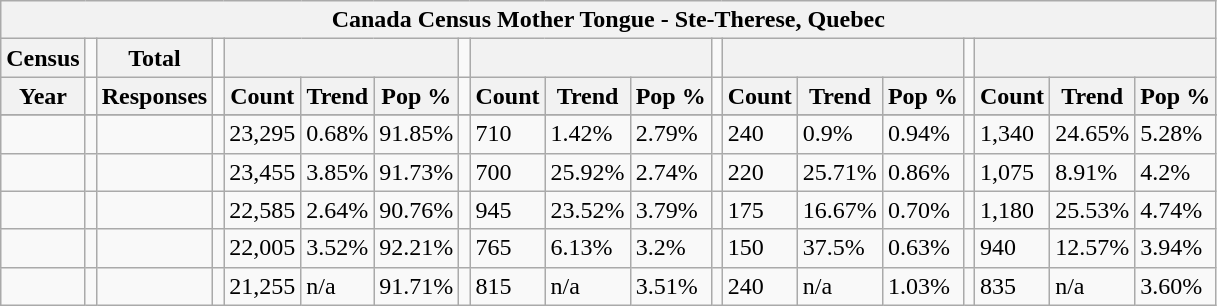<table class="wikitable">
<tr>
<th colspan="19">Canada Census Mother Tongue - Ste-Therese, Quebec</th>
</tr>
<tr>
<th>Census</th>
<td></td>
<th>Total</th>
<td colspan="1"></td>
<th colspan="3"></th>
<td colspan="1"></td>
<th colspan="3"></th>
<td colspan="1"></td>
<th colspan="3"></th>
<td colspan="1"></td>
<th colspan="3"></th>
</tr>
<tr>
<th>Year</th>
<td></td>
<th>Responses</th>
<td></td>
<th>Count</th>
<th>Trend</th>
<th>Pop %</th>
<td></td>
<th>Count</th>
<th>Trend</th>
<th>Pop %</th>
<td></td>
<th>Count</th>
<th>Trend</th>
<th>Pop %</th>
<td></td>
<th>Count</th>
<th>Trend</th>
<th>Pop %</th>
</tr>
<tr>
</tr>
<tr>
<td></td>
<td></td>
<td></td>
<td></td>
<td>23,295</td>
<td> 0.68%</td>
<td>91.85%</td>
<td></td>
<td>710</td>
<td> 1.42%</td>
<td>2.79%</td>
<td></td>
<td>240</td>
<td> 0.9%</td>
<td>0.94%</td>
<td></td>
<td>1,340</td>
<td> 24.65%</td>
<td>5.28%</td>
</tr>
<tr>
<td></td>
<td></td>
<td></td>
<td></td>
<td>23,455</td>
<td> 3.85%</td>
<td>91.73%</td>
<td></td>
<td>700</td>
<td> 25.92%</td>
<td>2.74%</td>
<td></td>
<td>220</td>
<td> 25.71%</td>
<td>0.86%</td>
<td></td>
<td>1,075</td>
<td> 8.91%</td>
<td>4.2%</td>
</tr>
<tr>
<td></td>
<td></td>
<td></td>
<td></td>
<td>22,585</td>
<td> 2.64%</td>
<td>90.76%</td>
<td></td>
<td>945</td>
<td> 23.52%</td>
<td>3.79%</td>
<td></td>
<td>175</td>
<td> 16.67%</td>
<td>0.70%</td>
<td></td>
<td>1,180</td>
<td> 25.53%</td>
<td>4.74%</td>
</tr>
<tr>
<td></td>
<td></td>
<td></td>
<td></td>
<td>22,005</td>
<td> 3.52%</td>
<td>92.21%</td>
<td></td>
<td>765</td>
<td> 6.13%</td>
<td>3.2%</td>
<td></td>
<td>150</td>
<td> 37.5%</td>
<td>0.63%</td>
<td></td>
<td>940</td>
<td> 12.57%</td>
<td>3.94%</td>
</tr>
<tr>
<td></td>
<td></td>
<td></td>
<td></td>
<td>21,255</td>
<td>n/a</td>
<td>91.71%</td>
<td></td>
<td>815</td>
<td>n/a</td>
<td>3.51%</td>
<td></td>
<td>240</td>
<td>n/a</td>
<td>1.03%</td>
<td></td>
<td>835</td>
<td>n/a</td>
<td>3.60%</td>
</tr>
</table>
